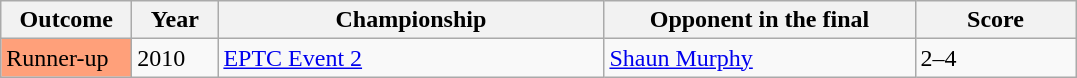<table class="sortable wikitable">
<tr>
<th width="80">Outcome</th>
<th width="50">Year</th>
<th width="250">Championship</th>
<th width="200">Opponent in the final</th>
<th width="100">Score</th>
</tr>
<tr>
<td style="background:#ffa07a;">Runner-up</td>
<td>2010</td>
<td><a href='#'>EPTC Event 2</a></td>
<td> <a href='#'>Shaun Murphy</a></td>
<td>2–4</td>
</tr>
</table>
